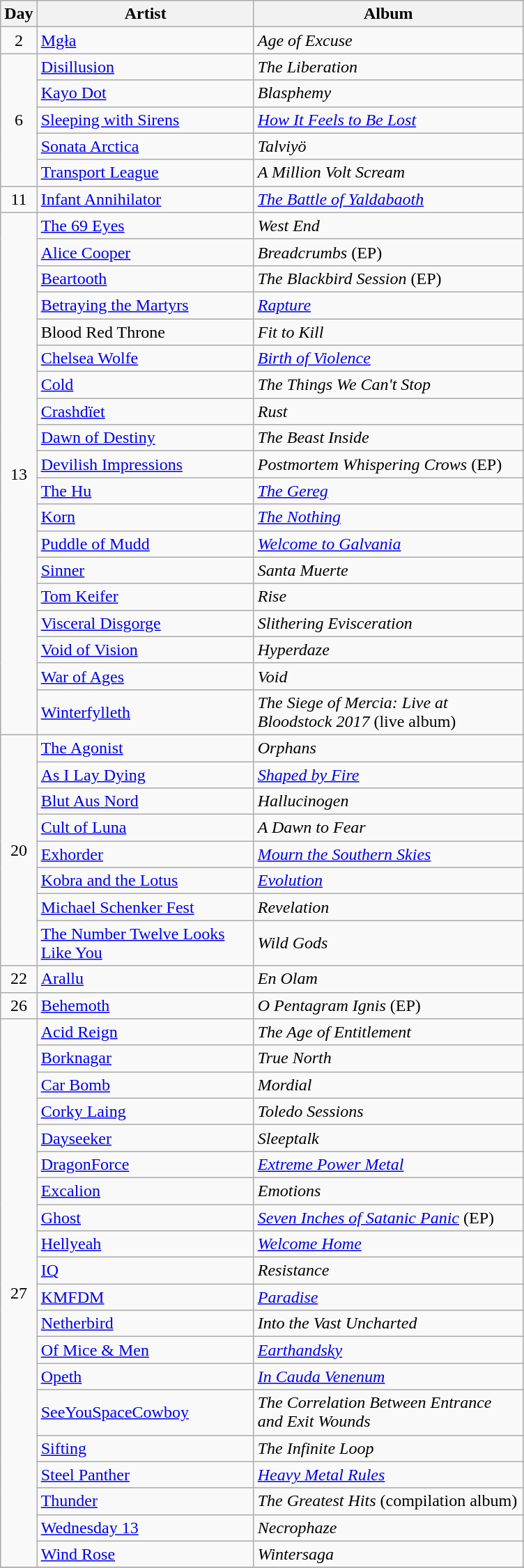<table class="wikitable">
<tr>
<th style="width:20px;">Day</th>
<th style="width:200px;">Artist</th>
<th style="width:250px;">Album</th>
</tr>
<tr>
<td style="text-align:center;" rowspan="1">2</td>
<td><a href='#'>Mgła</a></td>
<td><em>Age of Excuse</em></td>
</tr>
<tr>
<td style="text-align:center;" rowspan="5">6</td>
<td><a href='#'>Disillusion</a></td>
<td><em>The Liberation</em></td>
</tr>
<tr>
<td><a href='#'>Kayo Dot</a></td>
<td><em>Blasphemy</em></td>
</tr>
<tr>
<td><a href='#'>Sleeping with Sirens</a></td>
<td><em><a href='#'>How It Feels to Be Lost</a></em></td>
</tr>
<tr>
<td><a href='#'>Sonata Arctica</a></td>
<td><em>Talviyö</em></td>
</tr>
<tr>
<td><a href='#'>Transport League</a></td>
<td><em>A Million Volt Scream</em></td>
</tr>
<tr>
<td style="text-align:center;">11</td>
<td><a href='#'>Infant Annihilator</a></td>
<td><em><a href='#'>The Battle of Yaldabaoth</a></em></td>
</tr>
<tr>
<td style="text-align:center;" rowspan="19">13</td>
<td><a href='#'>The 69 Eyes</a></td>
<td><em>West End</em></td>
</tr>
<tr>
<td><a href='#'>Alice Cooper</a></td>
<td><em>Breadcrumbs</em> (EP)</td>
</tr>
<tr>
<td><a href='#'>Beartooth</a></td>
<td><em>The Blackbird Session</em> (EP)</td>
</tr>
<tr>
<td><a href='#'>Betraying the Martyrs</a></td>
<td><em><a href='#'>Rapture</a></em></td>
</tr>
<tr>
<td>Blood Red Throne</td>
<td><em>Fit to Kill</em></td>
</tr>
<tr>
<td><a href='#'>Chelsea Wolfe</a></td>
<td><em><a href='#'>Birth of Violence</a></em></td>
</tr>
<tr>
<td><a href='#'>Cold</a></td>
<td><em>The Things We Can't Stop</em></td>
</tr>
<tr>
<td><a href='#'>Crashdïet</a></td>
<td><em>Rust</em></td>
</tr>
<tr>
<td><a href='#'>Dawn of Destiny</a></td>
<td><em>The Beast Inside</em></td>
</tr>
<tr>
<td><a href='#'>Devilish Impressions</a></td>
<td><em>Postmortem Whispering Crows</em> (EP)</td>
</tr>
<tr>
<td><a href='#'>The Hu</a></td>
<td><em><a href='#'>The Gereg</a></em></td>
</tr>
<tr>
<td><a href='#'>Korn</a></td>
<td><em><a href='#'>The Nothing</a></em></td>
</tr>
<tr>
<td><a href='#'>Puddle of Mudd</a></td>
<td><em><a href='#'>Welcome to Galvania</a></em></td>
</tr>
<tr>
<td><a href='#'>Sinner</a></td>
<td><em>Santa Muerte</em></td>
</tr>
<tr>
<td><a href='#'>Tom Keifer</a></td>
<td><em>Rise</em></td>
</tr>
<tr>
<td><a href='#'>Visceral Disgorge</a></td>
<td><em>Slithering Evisceration</em></td>
</tr>
<tr>
<td><a href='#'>Void of Vision</a></td>
<td><em>Hyperdaze</em></td>
</tr>
<tr>
<td><a href='#'>War of Ages</a></td>
<td><em>Void</em></td>
</tr>
<tr>
<td><a href='#'>Winterfylleth</a></td>
<td><em>The Siege of Mercia: Live at Bloodstock 2017</em> (live album)</td>
</tr>
<tr>
<td style="text-align:center;" rowspan="8">20</td>
<td><a href='#'>The Agonist</a></td>
<td><em>Orphans</em></td>
</tr>
<tr>
<td><a href='#'>As I Lay Dying</a></td>
<td><em><a href='#'>Shaped by Fire</a></em></td>
</tr>
<tr>
<td><a href='#'>Blut Aus Nord</a></td>
<td><em>Hallucinogen</em></td>
</tr>
<tr>
<td><a href='#'>Cult of Luna</a></td>
<td><em>A Dawn to Fear</em></td>
</tr>
<tr>
<td><a href='#'>Exhorder</a></td>
<td><em><a href='#'>Mourn the Southern Skies</a></em></td>
</tr>
<tr>
<td><a href='#'>Kobra and the Lotus</a></td>
<td><em><a href='#'>Evolution</a></em></td>
</tr>
<tr>
<td><a href='#'>Michael Schenker Fest</a></td>
<td><em>Revelation</em></td>
</tr>
<tr>
<td><a href='#'>The Number Twelve Looks Like You</a></td>
<td><em>Wild Gods</em></td>
</tr>
<tr>
<td style="text-align:center;">22</td>
<td><a href='#'>Arallu</a></td>
<td><em>En Olam</em></td>
</tr>
<tr>
<td style="text-align:center;">26</td>
<td><a href='#'>Behemoth</a></td>
<td><em>O Pentagram Ignis</em> (EP)</td>
</tr>
<tr>
<td style="text-align:center;" rowspan="20">27</td>
<td><a href='#'>Acid Reign</a></td>
<td><em>The Age of Entitlement</em></td>
</tr>
<tr>
<td><a href='#'>Borknagar</a></td>
<td><em>True North</em></td>
</tr>
<tr>
<td><a href='#'>Car Bomb</a></td>
<td><em>Mordial</em></td>
</tr>
<tr>
<td><a href='#'>Corky Laing</a></td>
<td><em>Toledo Sessions</em></td>
</tr>
<tr>
<td><a href='#'>Dayseeker</a></td>
<td><em>Sleeptalk</em></td>
</tr>
<tr>
<td><a href='#'>DragonForce</a></td>
<td><em><a href='#'>Extreme Power Metal</a></em></td>
</tr>
<tr>
<td><a href='#'>Excalion</a></td>
<td><em>Emotions</em></td>
</tr>
<tr>
<td><a href='#'>Ghost</a></td>
<td><em><a href='#'>Seven Inches of Satanic Panic</a></em> (EP)</td>
</tr>
<tr>
<td><a href='#'>Hellyeah</a></td>
<td><em><a href='#'>Welcome Home</a></em></td>
</tr>
<tr>
<td><a href='#'>IQ</a></td>
<td><em>Resistance</em></td>
</tr>
<tr>
<td><a href='#'>KMFDM</a></td>
<td><em><a href='#'>Paradise</a></em></td>
</tr>
<tr>
<td><a href='#'>Netherbird</a></td>
<td><em>Into the Vast Uncharted</em></td>
</tr>
<tr>
<td><a href='#'>Of Mice & Men</a></td>
<td><em><a href='#'>Earthandsky</a></em></td>
</tr>
<tr>
<td><a href='#'>Opeth</a></td>
<td><em><a href='#'>In Cauda Venenum</a></em></td>
</tr>
<tr>
<td><a href='#'>SeeYouSpaceCowboy</a></td>
<td><em>The Correlation Between Entrance and Exit Wounds</em></td>
</tr>
<tr>
<td><a href='#'>Sifting</a></td>
<td><em>The Infinite Loop</em></td>
</tr>
<tr>
<td><a href='#'>Steel Panther</a></td>
<td><em><a href='#'>Heavy Metal Rules</a></em></td>
</tr>
<tr>
<td><a href='#'>Thunder</a></td>
<td><em>The Greatest Hits</em> (compilation album)</td>
</tr>
<tr>
<td><a href='#'>Wednesday 13</a></td>
<td><em>Necrophaze</em></td>
</tr>
<tr>
<td><a href='#'>Wind Rose</a></td>
<td><em>Wintersaga</em></td>
</tr>
<tr>
</tr>
</table>
